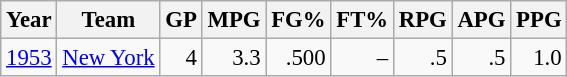<table class="wikitable sortable" style="font-size:95%; text-align:right;">
<tr>
<th>Year</th>
<th>Team</th>
<th>GP</th>
<th>MPG</th>
<th>FG%</th>
<th>FT%</th>
<th>RPG</th>
<th>APG</th>
<th>PPG</th>
</tr>
<tr>
<td style="text-align:left;"><a href='#'>1953</a></td>
<td style="text-align:left;"><a href='#'>New York</a></td>
<td>4</td>
<td>3.3</td>
<td>.500</td>
<td>–</td>
<td>.5</td>
<td>.5</td>
<td>1.0</td>
</tr>
</table>
